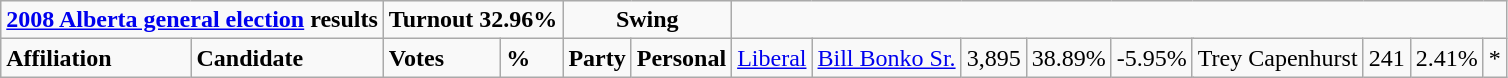<table class="wikitable">
<tr>
<td colspan="3" align=center><strong><a href='#'>2008 Alberta general election</a> results</strong></td>
<td colspan="2"><strong>Turnout 32.96%</strong></td>
<td colspan="2" align=center><strong>Swing</strong></td>
</tr>
<tr>
<td colspan="2"><strong>Affiliation</strong></td>
<td><strong>Candidate</strong></td>
<td><strong>Votes</strong></td>
<td><strong>%</strong></td>
<td><strong>Party</strong></td>
<td><strong>Personal</strong><br>
</td>
<td><a href='#'>Liberal</a></td>
<td><a href='#'>Bill Bonko Sr.</a></td>
<td>3,895</td>
<td>38.89%</td>
<td colspan=2 align=center>-5.95%<br>
</td>
<td>Trey Capenhurst</td>
<td>241</td>
<td>2.41%</td>
<td colspan=2 align=center>*<br>


</td>
</tr>
</table>
